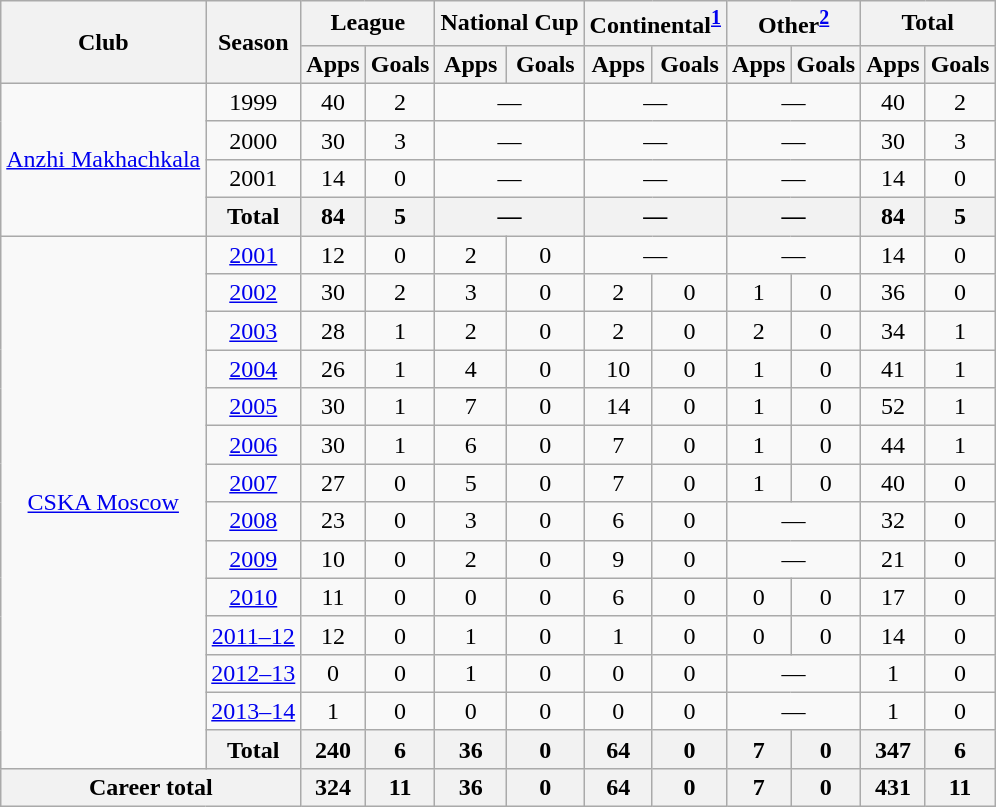<table class="wikitable" style="text-align:center">
<tr>
<th rowspan="2">Club</th>
<th rowspan="2">Season</th>
<th colspan="2">League</th>
<th colspan="2">National Cup</th>
<th colspan="2">Continental<sup><a href='#'>1</a></sup></th>
<th colspan="2">Other<sup><a href='#'>2</a></sup></th>
<th colspan="2">Total</th>
</tr>
<tr>
<th>Apps</th>
<th>Goals</th>
<th>Apps</th>
<th>Goals</th>
<th>Apps</th>
<th>Goals</th>
<th>Apps</th>
<th>Goals</th>
<th>Apps</th>
<th>Goals</th>
</tr>
<tr>
<td rowspan="4"><a href='#'>Anzhi Makhachkala</a></td>
<td>1999</td>
<td>40</td>
<td>2</td>
<td colspan="2">—</td>
<td colspan="2">—</td>
<td colspan="2">—</td>
<td>40</td>
<td>2</td>
</tr>
<tr>
<td>2000</td>
<td>30</td>
<td>3</td>
<td colspan="2">—</td>
<td colspan="2">—</td>
<td colspan="2">—</td>
<td>30</td>
<td>3</td>
</tr>
<tr>
<td>2001</td>
<td>14</td>
<td>0</td>
<td colspan="2">—</td>
<td colspan="2">—</td>
<td colspan="2">—</td>
<td>14</td>
<td>0</td>
</tr>
<tr>
<th colspan="1">Total</th>
<th>84</th>
<th>5</th>
<th colspan="2">—</th>
<th colspan="2">—</th>
<th colspan="2">—</th>
<th>84</th>
<th>5</th>
</tr>
<tr>
<td rowspan="14"><a href='#'>CSKA Moscow</a></td>
<td><a href='#'>2001</a></td>
<td>12</td>
<td>0</td>
<td>2</td>
<td>0</td>
<td colspan="2">—</td>
<td colspan="2">—</td>
<td>14</td>
<td>0</td>
</tr>
<tr>
<td><a href='#'>2002</a></td>
<td>30</td>
<td>2</td>
<td>3</td>
<td>0</td>
<td>2</td>
<td>0</td>
<td>1</td>
<td>0</td>
<td>36</td>
<td>0</td>
</tr>
<tr>
<td><a href='#'>2003</a></td>
<td>28</td>
<td>1</td>
<td>2</td>
<td>0</td>
<td>2</td>
<td>0</td>
<td>2</td>
<td>0</td>
<td>34</td>
<td>1</td>
</tr>
<tr>
<td><a href='#'>2004</a></td>
<td>26</td>
<td>1</td>
<td>4</td>
<td>0</td>
<td>10</td>
<td>0</td>
<td>1</td>
<td>0</td>
<td>41</td>
<td>1</td>
</tr>
<tr>
<td><a href='#'>2005</a></td>
<td>30</td>
<td>1</td>
<td>7</td>
<td>0</td>
<td>14</td>
<td>0</td>
<td>1</td>
<td>0</td>
<td>52</td>
<td>1</td>
</tr>
<tr>
<td><a href='#'>2006</a></td>
<td>30</td>
<td>1</td>
<td>6</td>
<td>0</td>
<td>7</td>
<td>0</td>
<td>1</td>
<td>0</td>
<td>44</td>
<td>1</td>
</tr>
<tr>
<td><a href='#'>2007</a></td>
<td>27</td>
<td>0</td>
<td>5</td>
<td>0</td>
<td>7</td>
<td>0</td>
<td>1</td>
<td>0</td>
<td>40</td>
<td>0</td>
</tr>
<tr>
<td><a href='#'>2008</a></td>
<td>23</td>
<td>0</td>
<td>3</td>
<td>0</td>
<td>6</td>
<td>0</td>
<td colspan="2">—</td>
<td>32</td>
<td>0</td>
</tr>
<tr>
<td><a href='#'>2009</a></td>
<td>10</td>
<td>0</td>
<td>2</td>
<td>0</td>
<td>9</td>
<td>0</td>
<td colspan="2">—</td>
<td>21</td>
<td>0</td>
</tr>
<tr>
<td><a href='#'>2010</a></td>
<td>11</td>
<td>0</td>
<td>0</td>
<td>0</td>
<td>6</td>
<td>0</td>
<td>0</td>
<td>0</td>
<td>17</td>
<td>0</td>
</tr>
<tr>
<td><a href='#'>2011–12</a></td>
<td>12</td>
<td>0</td>
<td>1</td>
<td>0</td>
<td>1</td>
<td>0</td>
<td>0</td>
<td>0</td>
<td>14</td>
<td>0</td>
</tr>
<tr>
<td><a href='#'>2012–13</a></td>
<td>0</td>
<td>0</td>
<td>1</td>
<td>0</td>
<td>0</td>
<td>0</td>
<td colspan="2">—</td>
<td>1</td>
<td>0</td>
</tr>
<tr>
<td><a href='#'>2013–14</a></td>
<td>1</td>
<td>0</td>
<td>0</td>
<td>0</td>
<td>0</td>
<td>0</td>
<td colspan="2">—</td>
<td>1</td>
<td>0</td>
</tr>
<tr>
<th colspan="1">Total</th>
<th>240</th>
<th>6</th>
<th>36</th>
<th>0</th>
<th>64</th>
<th>0</th>
<th>7</th>
<th>0</th>
<th>347</th>
<th>6</th>
</tr>
<tr>
<th colspan="2">Career total</th>
<th>324</th>
<th>11</th>
<th>36</th>
<th>0</th>
<th>64</th>
<th>0</th>
<th>7</th>
<th>0</th>
<th>431</th>
<th>11</th>
</tr>
</table>
